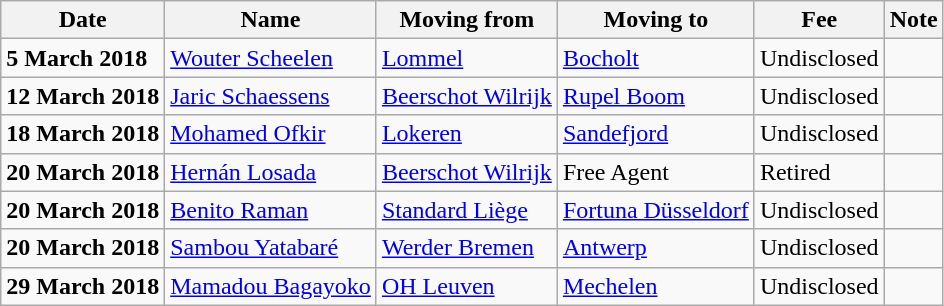<table class="wikitable sortable">
<tr>
<th>Date</th>
<th>Name</th>
<th>Moving from</th>
<th>Moving to</th>
<th>Fee</th>
<th>Note</th>
</tr>
<tr>
<td><strong>5 March 2018</strong></td>
<td> <a href='#'>Wouter Scheelen</a></td>
<td> <a href='#'>Lommel</a></td>
<td> <a href='#'>Bocholt</a></td>
<td>Undisclosed </td>
<td></td>
</tr>
<tr>
<td><strong>12 March 2018</strong></td>
<td> <a href='#'>Jaric Schaessens</a></td>
<td> <a href='#'>Beerschot Wilrijk</a></td>
<td> <a href='#'>Rupel Boom</a></td>
<td>Undisclosed </td>
<td></td>
</tr>
<tr>
<td><strong>18 March 2018</strong></td>
<td> <a href='#'>Mohamed Ofkir</a></td>
<td> <a href='#'>Lokeren</a></td>
<td> <a href='#'>Sandefjord</a></td>
<td>Undisclosed </td>
<td></td>
</tr>
<tr>
<td><strong>20 March 2018</strong></td>
<td> <a href='#'>Hernán Losada</a></td>
<td> <a href='#'>Beerschot Wilrijk</a></td>
<td>Free Agent</td>
<td>Retired </td>
<td></td>
</tr>
<tr>
<td><strong>20 March 2018</strong></td>
<td> <a href='#'>Benito Raman</a></td>
<td> <a href='#'>Standard Liège</a></td>
<td> <a href='#'>Fortuna Düsseldorf</a></td>
<td>Undisclosed </td>
<td align=center></td>
</tr>
<tr>
<td><strong>20 March 2018</strong></td>
<td> <a href='#'>Sambou Yatabaré</a></td>
<td> <a href='#'>Werder Bremen</a></td>
<td> <a href='#'>Antwerp</a></td>
<td>Undisclosed </td>
<td align=center></td>
</tr>
<tr>
<td><strong>29 March 2018</strong></td>
<td> <a href='#'>Mamadou Bagayoko</a></td>
<td> <a href='#'>OH Leuven</a></td>
<td> <a href='#'>Mechelen</a></td>
<td>Undisclosed </td>
<td align=center></td>
</tr>
</table>
